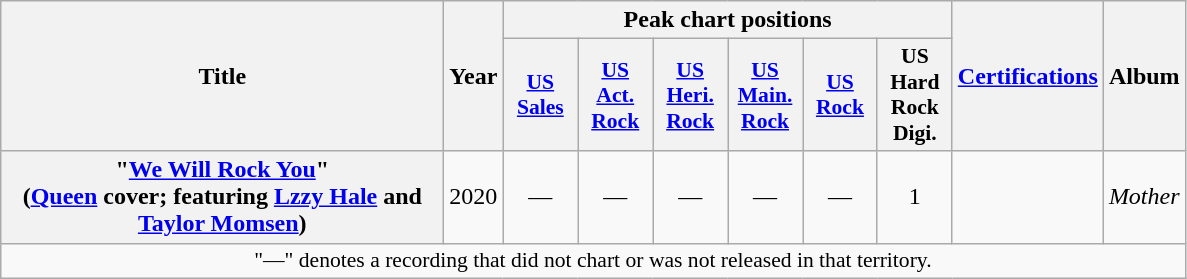<table class="wikitable plainrowheaders" style="text-align:center;">
<tr>
<th scope="col" rowspan="2" style="width:18em;">Title</th>
<th scope="col" rowspan="2">Year</th>
<th scope="col" colspan="6">Peak chart positions</th>
<th scope="col" rowspan="2"><a href='#'>Certifications</a></th>
<th scope="col" rowspan="2">Album</th>
</tr>
<tr>
<th scope="col" style="width:3em;font-size:90%;"><a href='#'>US<br>Sales</a><br></th>
<th scope="col" style="width:3em;font-size:90%;"><a href='#'>US<br>Act.<br>Rock</a><br></th>
<th scope="col" style="width:3em;font-size:90%;"><a href='#'>US<br>Heri.<br>Rock</a><br></th>
<th scope="col" style="width:3em;font-size:90%;"><a href='#'>US<br>Main.<br>Rock</a><br></th>
<th scope="col" style="width:3em;font-size:90%;"><a href='#'>US<br>Rock</a><br></th>
<th scope="col" style="width:3em;font-size:90%;">US Hard Rock Digi.</th>
</tr>
<tr>
<th scope="row">"<a href='#'>We Will Rock You</a>"<br><span>(<a href='#'>Queen</a> cover; featuring <a href='#'>Lzzy Hale</a> and <a href='#'>Taylor Momsen</a>)</span></th>
<td>2020</td>
<td>—</td>
<td>—</td>
<td>—</td>
<td>—</td>
<td>—</td>
<td>1</td>
<td></td>
<td><em>Mother</em></td>
</tr>
<tr>
<td colspan="10" style="font-size:90%">"—" denotes a recording that did not chart or was not released in that territory.</td>
</tr>
</table>
